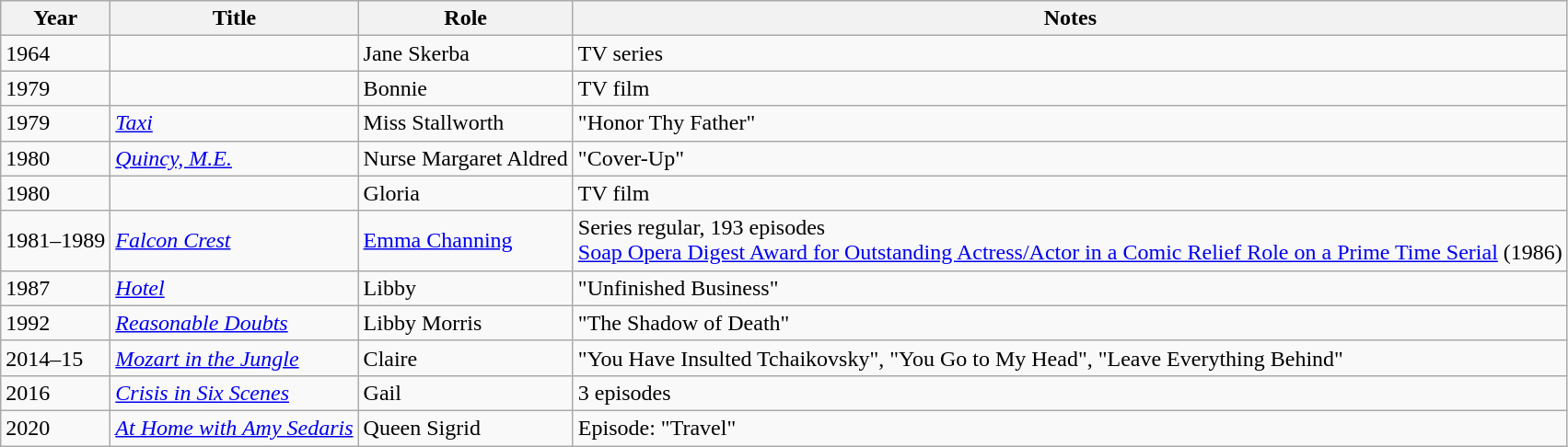<table class="wikitable sortable">
<tr>
<th>Year</th>
<th>Title</th>
<th>Role</th>
<th class="unsortable">Notes</th>
</tr>
<tr>
<td>1964</td>
<td><em></em></td>
<td>Jane Skerba</td>
<td>TV series</td>
</tr>
<tr>
<td>1979</td>
<td><em></em></td>
<td>Bonnie</td>
<td>TV film</td>
</tr>
<tr>
<td>1979</td>
<td><em><a href='#'>Taxi</a></em></td>
<td>Miss Stallworth</td>
<td>"Honor Thy Father"</td>
</tr>
<tr>
<td>1980</td>
<td><em><a href='#'>Quincy, M.E.</a></em></td>
<td>Nurse Margaret Aldred</td>
<td>"Cover-Up"</td>
</tr>
<tr>
<td>1980</td>
<td><em></em></td>
<td>Gloria</td>
<td>TV film</td>
</tr>
<tr>
<td>1981–1989</td>
<td><em><a href='#'>Falcon Crest</a></em></td>
<td><a href='#'>Emma Channing</a></td>
<td>Series regular, 193 episodes<br><a href='#'>Soap Opera Digest Award for Outstanding Actress/Actor in a Comic Relief Role on a Prime Time Serial</a> (1986)</td>
</tr>
<tr>
<td>1987</td>
<td><em><a href='#'>Hotel</a></em></td>
<td>Libby</td>
<td>"Unfinished Business"</td>
</tr>
<tr>
<td>1992</td>
<td><em><a href='#'>Reasonable Doubts</a></em></td>
<td>Libby Morris</td>
<td>"The Shadow of Death"</td>
</tr>
<tr>
<td>2014–15</td>
<td><em><a href='#'>Mozart in the Jungle</a></em></td>
<td>Claire</td>
<td>"You Have Insulted Tchaikovsky", "You Go to My Head", "Leave Everything Behind"</td>
</tr>
<tr>
<td>2016</td>
<td><em><a href='#'>Crisis in Six Scenes</a></em></td>
<td>Gail</td>
<td>3 episodes</td>
</tr>
<tr>
<td>2020</td>
<td><em><a href='#'>At Home with Amy Sedaris</a></em></td>
<td>Queen Sigrid</td>
<td>Episode: "Travel"</td>
</tr>
</table>
